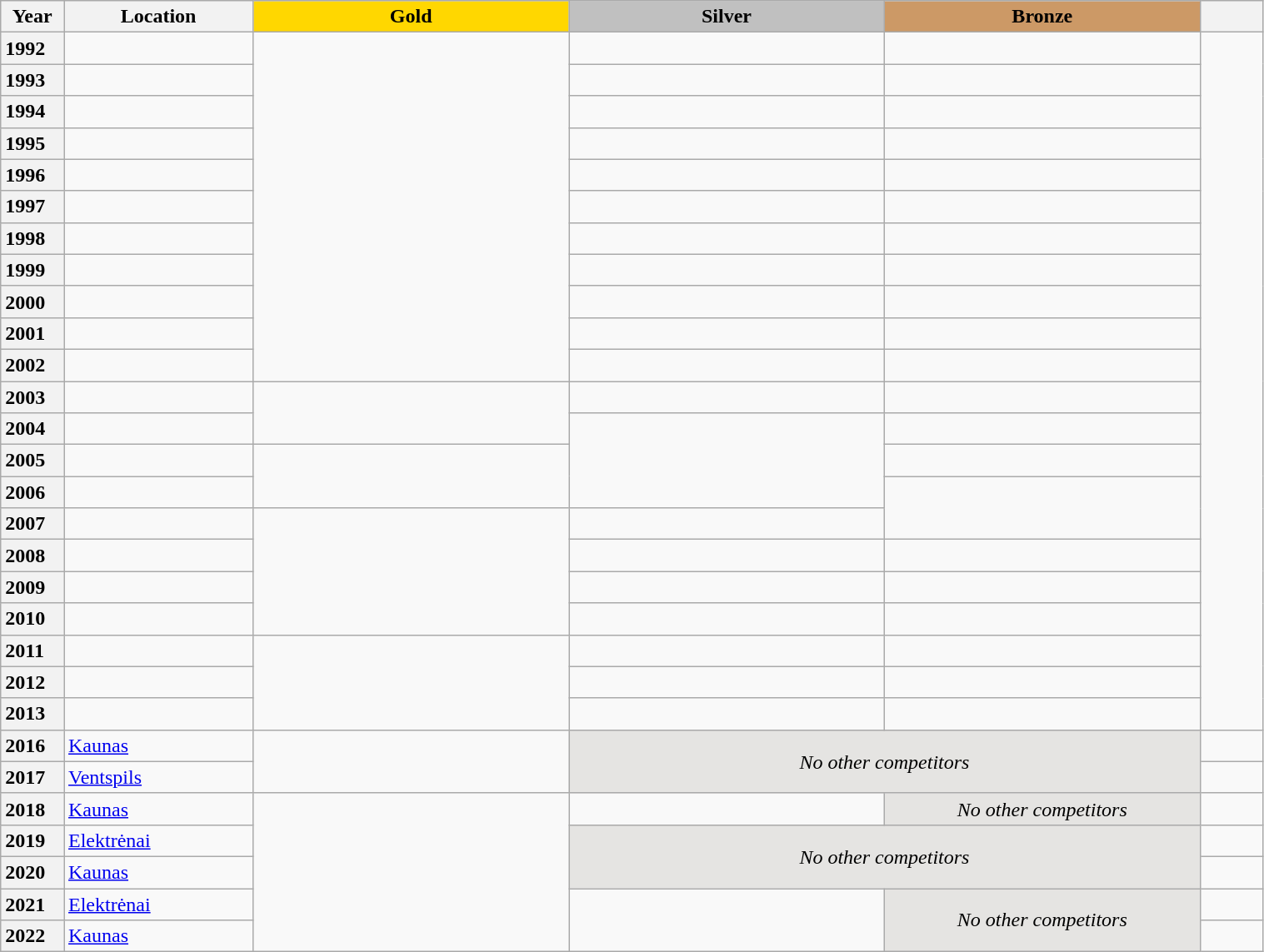<table class="wikitable unsortable" style="text-align:left; width:80%">
<tr>
<th scope="col" style="text-align:center; width:5%">Year</th>
<th scope="col" style="text-align:center; width:15%">Location</th>
<td scope="col" style="text-align:center; width:25%; background:gold"><strong>Gold</strong></td>
<td scope="col" style="text-align:center; width:25%; background:silver"><strong>Silver</strong></td>
<td scope="col" style="text-align:center; width:25%; background:#c96"><strong>Bronze</strong></td>
<th scope="col" style="text-align:center; width:5%"></th>
</tr>
<tr>
<th scope="row" style="text-align:left">1992</th>
<td></td>
<td rowspan="11"></td>
<td></td>
<td></td>
<td rowspan="22"></td>
</tr>
<tr>
<th scope="row" style="text-align:left">1993</th>
<td></td>
<td></td>
<td></td>
</tr>
<tr>
<th scope="row" style="text-align:left">1994</th>
<td></td>
<td></td>
<td></td>
</tr>
<tr>
<th scope="row" style="text-align:left">1995</th>
<td></td>
<td></td>
<td></td>
</tr>
<tr>
<th scope="row" style="text-align:left">1996</th>
<td></td>
<td></td>
<td></td>
</tr>
<tr>
<th scope="row" style="text-align:left">1997</th>
<td></td>
<td></td>
<td></td>
</tr>
<tr>
<th scope="row" style="text-align:left">1998</th>
<td></td>
<td></td>
<td></td>
</tr>
<tr>
<th scope="row" style="text-align:left">1999</th>
<td></td>
<td></td>
<td></td>
</tr>
<tr>
<th scope="row" style="text-align:left">2000</th>
<td></td>
<td></td>
<td></td>
</tr>
<tr>
<th scope="row" style="text-align:left">2001</th>
<td></td>
<td></td>
<td></td>
</tr>
<tr>
<th scope="row" style="text-align:left">2002</th>
<td></td>
<td></td>
<td></td>
</tr>
<tr>
<th scope="row" style="text-align:left">2003</th>
<td></td>
<td rowspan="2"></td>
<td></td>
<td></td>
</tr>
<tr>
<th scope="row" style="text-align:left">2004</th>
<td></td>
<td rowspan="3"></td>
<td></td>
</tr>
<tr>
<th scope="row" style="text-align:left">2005</th>
<td></td>
<td rowspan="2"></td>
<td></td>
</tr>
<tr>
<th scope="row" style="text-align:left">2006</th>
<td></td>
<td rowspan="2"></td>
</tr>
<tr>
<th scope="row" style="text-align:left">2007</th>
<td></td>
<td rowspan="4"></td>
<td></td>
</tr>
<tr>
<th scope="row" style="text-align:left">2008</th>
<td></td>
<td></td>
<td></td>
</tr>
<tr>
<th scope="row" style="text-align:left">2009</th>
<td></td>
<td></td>
<td></td>
</tr>
<tr>
<th scope="row" style="text-align:left">2010</th>
<td></td>
<td></td>
<td></td>
</tr>
<tr>
<th scope="row" style="text-align:left">2011</th>
<td></td>
<td rowspan="3"></td>
<td></td>
<td align="center"></td>
</tr>
<tr>
<th scope="row" style="text-align:left">2012</th>
<td></td>
<td></td>
<td></td>
</tr>
<tr>
<th scope="row" style="text-align:left">2013</th>
<td></td>
<td></td>
<td></td>
</tr>
<tr>
<th scope="row" style="text-align:left">2016</th>
<td><a href='#'>Kaunas</a></td>
<td rowspan="2"></td>
<td colspan="2" rowspan="2" align="center" bgcolor="e5e4e2"><em>No other competitors</em></td>
<td></td>
</tr>
<tr>
<th scope="row" style="text-align:left">2017</th>
<td> <a href='#'>Ventspils</a></td>
<td></td>
</tr>
<tr>
<th scope="row" style="text-align:left">2018</th>
<td><a href='#'>Kaunas</a></td>
<td rowspan="5"></td>
<td></td>
<td align="center" bgcolor="e5e4e2"><em>No other competitors</em></td>
<td></td>
</tr>
<tr>
<th scope="row" style="text-align:left">2019</th>
<td><a href='#'>Elektrėnai</a></td>
<td colspan="2" rowspan="2" align="center" bgcolor="e5e4e2"><em>No other competitors</em></td>
<td></td>
</tr>
<tr>
<th scope="row" style="text-align:left">2020</th>
<td><a href='#'>Kaunas</a></td>
<td></td>
</tr>
<tr>
<th scope="row" style="text-align:left">2021</th>
<td><a href='#'>Elektrėnai</a></td>
<td rowspan="2"></td>
<td rowspan="2" align="center" bgcolor="e5e4e2"><em>No other competitors</em></td>
<td></td>
</tr>
<tr>
<th scope="row" style="text-align:left">2022</th>
<td><a href='#'>Kaunas</a></td>
<td></td>
</tr>
</table>
